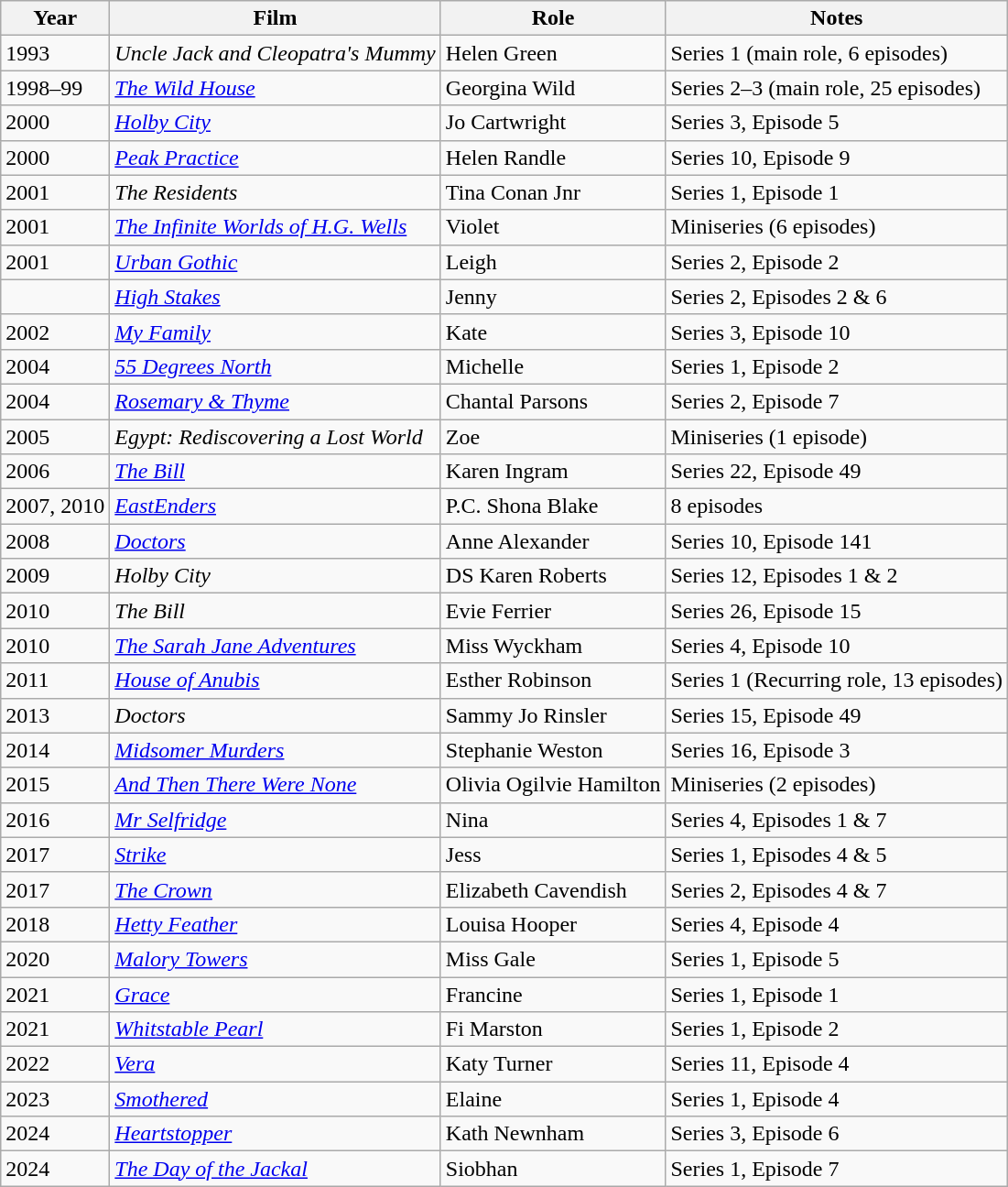<table class="wikitable">
<tr>
<th>Year</th>
<th>Film</th>
<th>Role</th>
<th>Notes</th>
</tr>
<tr>
<td>1993</td>
<td><em>Uncle Jack and Cleopatra's Mummy</em></td>
<td>Helen Green</td>
<td>Series 1 (main role, 6 episodes)</td>
</tr>
<tr>
<td>1998–99</td>
<td><em><a href='#'>The Wild House</a></em></td>
<td>Georgina Wild</td>
<td>Series 2–3 (main role, 25 episodes)</td>
</tr>
<tr>
<td>2000</td>
<td><em><a href='#'>Holby City</a></em></td>
<td>Jo Cartwright</td>
<td>Series 3, Episode 5</td>
</tr>
<tr>
<td>2000</td>
<td><em><a href='#'>Peak Practice</a></em></td>
<td>Helen Randle</td>
<td>Series 10, Episode 9</td>
</tr>
<tr>
<td>2001</td>
<td><em>The Residents</em></td>
<td>Tina Conan Jnr</td>
<td>Series 1, Episode 1</td>
</tr>
<tr>
<td>2001</td>
<td><em><a href='#'>The Infinite Worlds of H.G. Wells</a></em></td>
<td>Violet</td>
<td>Miniseries (6 episodes)</td>
</tr>
<tr>
<td>2001</td>
<td><em><a href='#'>Urban Gothic</a></em></td>
<td>Leigh</td>
<td>Series 2, Episode 2</td>
</tr>
<tr>
<td></td>
<td><em><a href='#'>High Stakes</a></em></td>
<td>Jenny</td>
<td>Series 2, Episodes 2 & 6</td>
</tr>
<tr>
<td>2002</td>
<td><em><a href='#'>My Family</a></em></td>
<td>Kate</td>
<td>Series 3, Episode 10</td>
</tr>
<tr>
<td>2004</td>
<td><em><a href='#'>55 Degrees North</a></em></td>
<td>Michelle</td>
<td>Series 1, Episode 2</td>
</tr>
<tr>
<td>2004</td>
<td><em><a href='#'>Rosemary & Thyme</a></em></td>
<td>Chantal Parsons</td>
<td>Series 2, Episode 7</td>
</tr>
<tr>
<td>2005</td>
<td><em>Egypt: Rediscovering a Lost World</em></td>
<td>Zoe</td>
<td>Miniseries (1 episode)</td>
</tr>
<tr>
<td>2006</td>
<td><em><a href='#'>The Bill</a></em></td>
<td>Karen Ingram</td>
<td>Series 22, Episode 49</td>
</tr>
<tr>
<td>2007, 2010</td>
<td><em><a href='#'>EastEnders</a></em></td>
<td>P.C. Shona Blake</td>
<td>8 episodes</td>
</tr>
<tr>
<td>2008</td>
<td><em><a href='#'>Doctors</a></em></td>
<td>Anne Alexander</td>
<td>Series 10, Episode 141</td>
</tr>
<tr>
<td>2009</td>
<td><em>Holby City</em></td>
<td>DS Karen Roberts</td>
<td>Series 12, Episodes 1 & 2</td>
</tr>
<tr>
<td>2010</td>
<td><em>The Bill</em></td>
<td>Evie Ferrier</td>
<td>Series 26, Episode 15</td>
</tr>
<tr>
<td>2010</td>
<td><em><a href='#'>The Sarah Jane Adventures</a></em></td>
<td>Miss Wyckham</td>
<td>Series 4, Episode 10</td>
</tr>
<tr>
<td>2011</td>
<td><em><a href='#'>House of Anubis</a></em></td>
<td>Esther Robinson</td>
<td>Series 1 (Recurring role, 13 episodes)</td>
</tr>
<tr>
<td>2013</td>
<td><em>Doctors</em></td>
<td>Sammy Jo Rinsler</td>
<td>Series 15, Episode 49</td>
</tr>
<tr>
<td>2014</td>
<td><em><a href='#'>Midsomer Murders</a></em></td>
<td>Stephanie Weston</td>
<td>Series 16, Episode 3</td>
</tr>
<tr>
<td>2015</td>
<td><em><a href='#'>And Then There Were None</a></em></td>
<td>Olivia Ogilvie Hamilton</td>
<td>Miniseries (2 episodes)</td>
</tr>
<tr>
<td>2016</td>
<td><em><a href='#'>Mr Selfridge</a></em></td>
<td>Nina</td>
<td>Series 4, Episodes 1 & 7</td>
</tr>
<tr>
<td>2017</td>
<td><em><a href='#'>Strike</a></em></td>
<td>Jess</td>
<td>Series 1, Episodes 4 & 5</td>
</tr>
<tr>
<td>2017</td>
<td><em><a href='#'>The Crown</a></em></td>
<td>Elizabeth Cavendish</td>
<td>Series 2, Episodes 4 & 7</td>
</tr>
<tr>
<td>2018</td>
<td><em><a href='#'>Hetty Feather</a></em></td>
<td>Louisa Hooper</td>
<td>Series 4, Episode 4</td>
</tr>
<tr>
<td>2020</td>
<td><em><a href='#'>Malory Towers</a></em></td>
<td>Miss Gale</td>
<td>Series 1, Episode 5</td>
</tr>
<tr>
<td>2021</td>
<td><em><a href='#'>Grace</a></em></td>
<td>Francine</td>
<td>Series 1, Episode 1</td>
</tr>
<tr>
<td>2021</td>
<td><em><a href='#'>Whitstable Pearl</a></em></td>
<td>Fi Marston</td>
<td>Series 1, Episode 2</td>
</tr>
<tr>
<td>2022</td>
<td><em><a href='#'>Vera</a></em></td>
<td>Katy Turner </td>
<td>Series 11, Episode 4</td>
</tr>
<tr>
<td>2023</td>
<td><em><a href='#'>Smothered</a></em></td>
<td>Elaine</td>
<td>Series 1, Episode 4</td>
</tr>
<tr>
<td>2024</td>
<td><em><a href='#'>Heartstopper</a></em></td>
<td>Kath Newnham</td>
<td>Series 3, Episode 6</td>
</tr>
<tr>
<td>2024</td>
<td><em><a href='#'>The Day of the Jackal</a></em></td>
<td>Siobhan</td>
<td>Series 1, Episode 7</td>
</tr>
</table>
